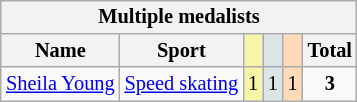<table class=wikitable style=font-size:85%;float:right;text-align:center>
<tr>
<th colspan=6>Multiple medalists</th>
</tr>
<tr>
<th>Name</th>
<th>Sport</th>
<td bgcolor=F7F6A8></td>
<td bgcolor=DCE5E5></td>
<td bgcolor=FFDAB9></td>
<th>Total</th>
</tr>
<tr>
<td><a href='#'>Sheila Young</a></td>
<td><a href='#'>Speed skating</a></td>
<td bgcolor=F7F6A8>1</td>
<td bgcolor=DCE5E5>1</td>
<td bgcolor=FFDAB9>1</td>
<td><strong>3</strong></td>
</tr>
</table>
